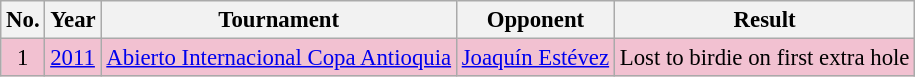<table class="wikitable" style="font-size:95%;">
<tr>
<th>No.</th>
<th>Year</th>
<th>Tournament</th>
<th>Opponent</th>
<th>Result</th>
</tr>
<tr style="background:#F2C1D1;">
<td align=center>1</td>
<td><a href='#'>2011</a></td>
<td><a href='#'>Abierto Internacional Copa Antioquia</a></td>
<td> <a href='#'>Joaquín Estévez</a></td>
<td>Lost to birdie on first extra hole</td>
</tr>
</table>
